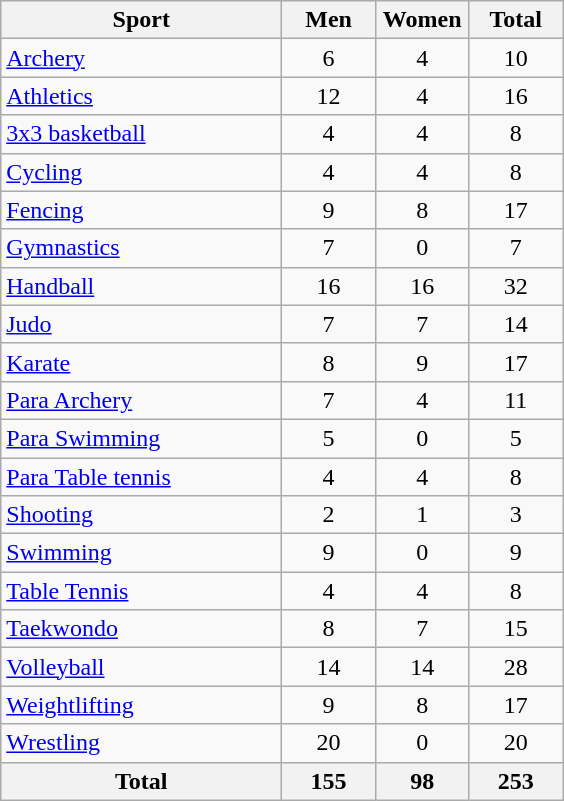<table class="wikitable sortable" style="text-align:center;">
<tr>
<th width=180>Sport</th>
<th width=55>Men</th>
<th width=55>Women</th>
<th width=55>Total</th>
</tr>
<tr>
<td align=left><a href='#'>Archery</a></td>
<td>6</td>
<td>4</td>
<td>10</td>
</tr>
<tr>
<td align=left><a href='#'>Athletics</a></td>
<td>12</td>
<td>4</td>
<td>16</td>
</tr>
<tr>
<td align=left><a href='#'>3x3 basketball</a></td>
<td>4</td>
<td>4</td>
<td>8</td>
</tr>
<tr>
<td align=left><a href='#'>Cycling</a></td>
<td>4</td>
<td>4</td>
<td>8</td>
</tr>
<tr>
<td align=left><a href='#'>Fencing</a></td>
<td>9</td>
<td>8</td>
<td>17</td>
</tr>
<tr>
<td align=left><a href='#'>Gymnastics</a></td>
<td>7</td>
<td>0</td>
<td>7</td>
</tr>
<tr>
<td align=left><a href='#'>Handball</a></td>
<td>16</td>
<td>16</td>
<td>32</td>
</tr>
<tr>
<td align=left><a href='#'>Judo</a></td>
<td>7</td>
<td>7</td>
<td>14</td>
</tr>
<tr>
<td align=left><a href='#'>Karate</a></td>
<td>8</td>
<td>9</td>
<td>17</td>
</tr>
<tr>
<td align=left><a href='#'>Para Archery</a></td>
<td>7</td>
<td>4</td>
<td>11</td>
</tr>
<tr>
<td align=left><a href='#'>Para Swimming</a></td>
<td>5</td>
<td>0</td>
<td>5</td>
</tr>
<tr>
<td align=left><a href='#'>Para Table tennis</a></td>
<td>4</td>
<td>4</td>
<td>8</td>
</tr>
<tr>
<td align=left><a href='#'>Shooting</a></td>
<td>2</td>
<td>1</td>
<td>3</td>
</tr>
<tr>
<td align=left><a href='#'>Swimming</a></td>
<td>9</td>
<td>0</td>
<td>9</td>
</tr>
<tr>
<td align=left><a href='#'>Table Tennis</a></td>
<td>4</td>
<td>4</td>
<td>8</td>
</tr>
<tr>
<td align=left><a href='#'>Taekwondo</a></td>
<td>8</td>
<td>7</td>
<td>15</td>
</tr>
<tr>
<td align=left><a href='#'>Volleyball</a></td>
<td>14</td>
<td>14</td>
<td>28</td>
</tr>
<tr>
<td align=left><a href='#'>Weightlifting</a></td>
<td>9</td>
<td>8</td>
<td>17</td>
</tr>
<tr>
<td align=left><a href='#'>Wrestling</a></td>
<td>20</td>
<td>0</td>
<td>20</td>
</tr>
<tr>
<th>Total</th>
<th>155</th>
<th>98</th>
<th>253</th>
</tr>
</table>
